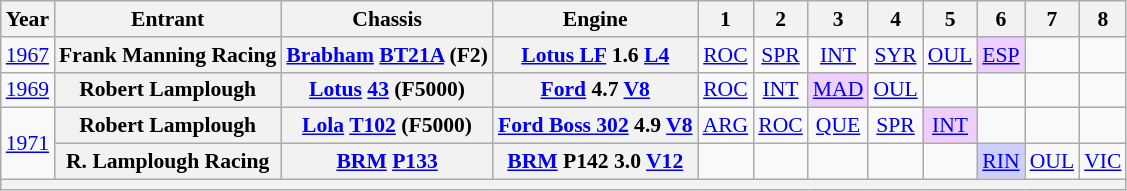<table class="wikitable" style="text-align:center; font-size:90%">
<tr>
<th>Year</th>
<th>Entrant</th>
<th>Chassis</th>
<th>Engine</th>
<th>1</th>
<th>2</th>
<th>3</th>
<th>4</th>
<th>5</th>
<th>6</th>
<th>7</th>
<th>8</th>
</tr>
<tr>
<td><a href='#'>1967</a></td>
<th>Frank Manning Racing</th>
<th><a href='#'>Brabham</a> <a href='#'>BT21A</a> (F2)</th>
<th><a href='#'>Lotus LF</a> 1.6 <a href='#'>L4</a></th>
<td><a href='#'>ROC</a></td>
<td><a href='#'>SPR</a></td>
<td><a href='#'>INT</a></td>
<td><a href='#'>SYR</a></td>
<td><a href='#'>OUL</a></td>
<td style="background:#EFCFFF;"><a href='#'>ESP</a><br></td>
<td></td>
<td></td>
</tr>
<tr>
<td><a href='#'>1969</a></td>
<th>Robert Lamplough</th>
<th><a href='#'>Lotus</a> <a href='#'>43</a> (F5000)</th>
<th><a href='#'>Ford</a> 4.7 <a href='#'>V8</a></th>
<td><a href='#'>ROC</a></td>
<td><a href='#'>INT</a></td>
<td style="background:#EFCFFF;"><a href='#'>MAD</a><br></td>
<td><a href='#'>OUL</a></td>
<td></td>
<td></td>
<td></td>
<td></td>
</tr>
<tr>
<td rowspan=2><a href='#'>1971</a></td>
<th>Robert Lamplough</th>
<th><a href='#'>Lola</a> <a href='#'>T102</a> (F5000)</th>
<th><a href='#'>Ford Boss 302</a> 4.9 <a href='#'>V8</a></th>
<td><a href='#'>ARG</a></td>
<td><a href='#'>ROC</a></td>
<td><a href='#'>QUE</a></td>
<td><a href='#'>SPR</a></td>
<td style="background:#EFCFFF;"><a href='#'>INT</a><br></td>
<td></td>
<td></td>
<td></td>
</tr>
<tr>
<th>R. Lamplough Racing</th>
<th><a href='#'>BRM</a> <a href='#'>P133</a></th>
<th><a href='#'>BRM</a> P142 3.0 <a href='#'>V12</a></th>
<td></td>
<td></td>
<td></td>
<td></td>
<td></td>
<td style="background:#CFCFFF;"><a href='#'>RIN</a><br></td>
<td><a href='#'>OUL</a></td>
<td><a href='#'>VIC</a></td>
</tr>
<tr>
<th colspan="16"></th>
</tr>
</table>
